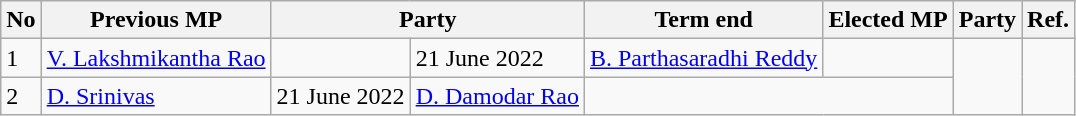<table class="wikitable sortable">
<tr>
<th scope="col">No</th>
<th scope="col">Previous MP</th>
<th scope="col" colspan="2">Party</th>
<th scope="col">Term end</th>
<th scope="col">Elected MP</th>
<th scope="col" colspan="2">Party</th>
<th>Ref.</th>
</tr>
<tr>
<td>1</td>
<td><a href='#'>V. Lakshmikantha Rao</a></td>
<td></td>
<td>21 June 2022</td>
<td><a href='#'>B. Parthasaradhi Reddy</a></td>
<td></td>
<td rowspan="2"></td>
</tr>
<tr>
<td>2</td>
<td><a href='#'>D. Srinivas</a></td>
<td>21 June 2022</td>
<td><a href='#'>D. Damodar Rao</a></td>
</tr>
</table>
